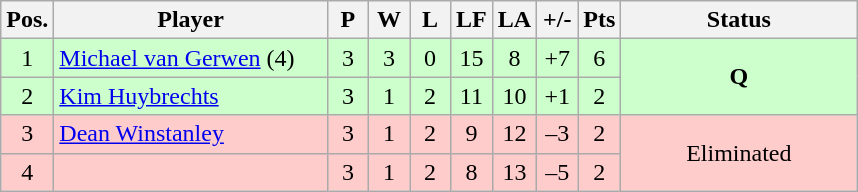<table class="wikitable" style="text-align:center; margin: 1em auto 1em auto, align:left">
<tr>
<th width=20>Pos.</th>
<th width=175>Player</th>
<th width=20>P</th>
<th width=20>W</th>
<th width=20>L</th>
<th width=20>LF</th>
<th width=20>LA</th>
<th width=20>+/-</th>
<th width=20>Pts</th>
<th width=150>Status</th>
</tr>
<tr style="background:#CCFFCC;">
<td>1</td>
<td style="text-align:left;"> <a href='#'>Michael van Gerwen</a> (4)</td>
<td>3</td>
<td>3</td>
<td>0</td>
<td>15</td>
<td>8</td>
<td>+7</td>
<td>6</td>
<td rowspan=2><strong>Q</strong></td>
</tr>
<tr style="background:#CCFFCC;">
<td>2</td>
<td style="text-align:left;"> <a href='#'>Kim Huybrechts</a></td>
<td>3</td>
<td>1</td>
<td>2</td>
<td>11</td>
<td>10</td>
<td>+1</td>
<td>2</td>
</tr>
<tr style="background:#FFCCCC;">
<td>3</td>
<td style="text-align:left;"> <a href='#'>Dean Winstanley</a></td>
<td>3</td>
<td>1</td>
<td>2</td>
<td>9</td>
<td>12</td>
<td>–3</td>
<td>2</td>
<td rowspan=2>Eliminated</td>
</tr>
<tr style="background:#FFCCCC;">
<td>4</td>
<td style="text-align:left;"></td>
<td>3</td>
<td>1</td>
<td>2</td>
<td>8</td>
<td>13</td>
<td>–5</td>
<td>2</td>
</tr>
</table>
